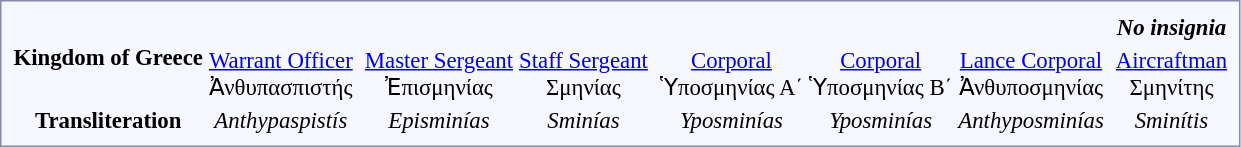<table style="border:1px solid #8888aa; background-color:#f7f8ff; padding:5px; font-size:95%; margin: 0px 12px 12px 0px;">
<tr style="text-align:center;">
<th rowspan=2> Kingdom of Greece</th>
<td colspan=6></td>
<td colspan=2 rowspan=3></td>
<td colspan=2></td>
<td colspan=6></td>
<td colspan=6 rowspan=3></td>
<td colspan=2></td>
<td colspan=2></td>
<td colspan=2></td>
<td colspan=6 rowspan=3></td>
<td colspan=2><strong><em>No insignia</em></strong></td>
</tr>
<tr style="text-align:center;">
<td colspan=6><a href='#'>Warrant Officer</a><br>Ἀνθυπασπιστής</td>
<td colspan=2><a href='#'>Master Sergeant</a><br>Ἐπισμηνίας</td>
<td colspan=6><a href='#'>Staff Sergeant</a><br>Σμηνίας</td>
<td colspan=2><a href='#'>Corporal</a><br>Ὑποσμηνίας Α΄</td>
<td colspan=2><a href='#'>Corporal</a><br>Ὑποσμηνίας Β΄</td>
<td colspan=2><a href='#'>Lance Corporal</a><br>Ἀνθυποσμηνίας</td>
<td colspan=2><a href='#'>Aircraftman</a><br>Σμηνίτης</td>
</tr>
<tr style="text-align:center;">
<th rowspan=1>Transliteration</th>
<td colspan=6><em>Anthypaspistís</em></td>
<td colspan=2><em>Episminías</em></td>
<td colspan=6><em>Sminías</em></td>
<td colspan=2><em>Yposminías</em></td>
<td colspan=2><em>Yposminías</em></td>
<td colspan=2><em>Anthyposminías</em></td>
<td colspan=2><em>Sminítis</em></td>
</tr>
</table>
